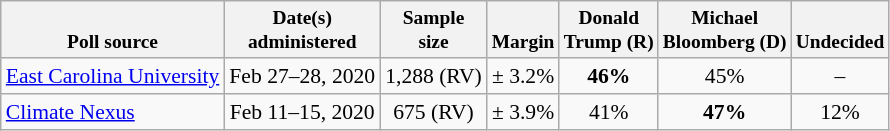<table class="wikitable" style="font-size:90%;text-align:center;">
<tr valign=bottom style="font-size:90%;">
<th>Poll source</th>
<th>Date(s)<br>administered</th>
<th>Sample<br>size</th>
<th>Margin<br></th>
<th>Donald<br>Trump (R)</th>
<th>Michael<br>Bloomberg (D)</th>
<th>Undecided</th>
</tr>
<tr>
<td style="text-align:left;"><a href='#'>East Carolina University</a></td>
<td>Feb 27–28, 2020</td>
<td>1,288 (RV)</td>
<td>± 3.2%</td>
<td><strong>46%</strong></td>
<td>45%</td>
<td>–</td>
</tr>
<tr>
<td style="text-align:left;"><a href='#'>Climate Nexus</a></td>
<td>Feb 11–15, 2020</td>
<td>675 (RV)</td>
<td>± 3.9%</td>
<td>41%</td>
<td><strong>47%</strong></td>
<td>12%</td>
</tr>
</table>
